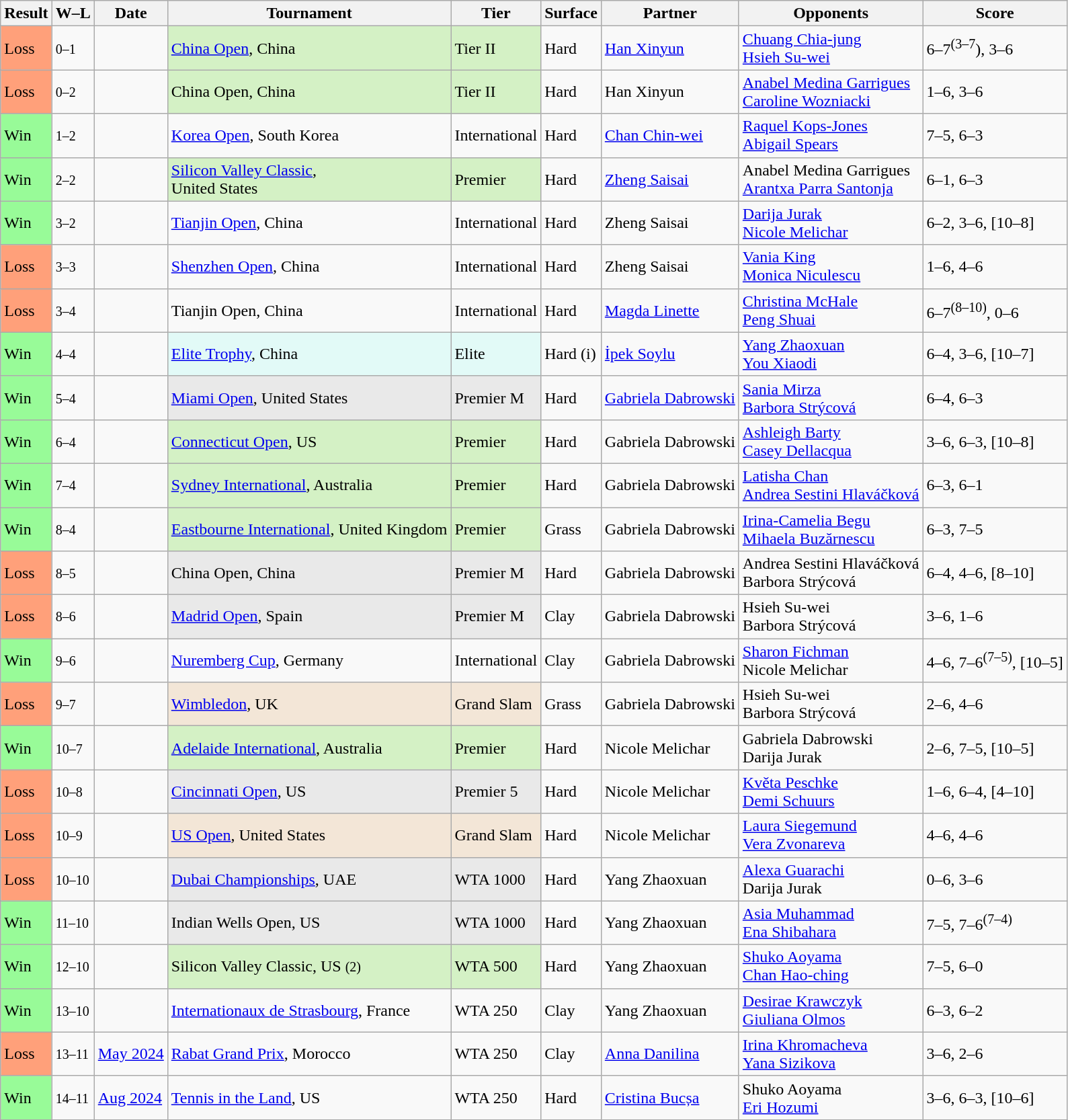<table class="sortable wikitable">
<tr>
<th>Result</th>
<th class="unsortable">W–L</th>
<th>Date</th>
<th>Tournament</th>
<th>Tier</th>
<th>Surface</th>
<th>Partner</th>
<th>Opponents</th>
<th class=unsortable>Score</th>
</tr>
<tr>
<td style="background:#ffa07a;">Loss</td>
<td><small>0–1</small></td>
<td><a href='#'></a></td>
<td style="background:#d4f1c5;"><a href='#'>China Open</a>, China</td>
<td style="background:#d4f1c5;">Tier II</td>
<td>Hard</td>
<td> <a href='#'>Han Xinyun</a></td>
<td> <a href='#'>Chuang Chia-jung</a> <br>  <a href='#'>Hsieh Su-wei</a></td>
<td>6–7<sup>(3–7</sup>), 3–6</td>
</tr>
<tr>
<td style="background:#ffa07a;">Loss</td>
<td><small>0–2</small></td>
<td><a href='#'></a></td>
<td style="background:#d4f1c5;">China Open, China</td>
<td style="background:#d4f1c5;">Tier II</td>
<td>Hard</td>
<td> Han Xinyun</td>
<td> <a href='#'>Anabel Medina Garrigues</a> <br>  <a href='#'>Caroline Wozniacki</a></td>
<td>1–6, 3–6</td>
</tr>
<tr>
<td style="background:#98fb98;">Win</td>
<td><small>1–2</small></td>
<td><a href='#'></a></td>
<td><a href='#'>Korea Open</a>, South Korea</td>
<td>International</td>
<td>Hard</td>
<td> <a href='#'>Chan Chin-wei</a></td>
<td> <a href='#'>Raquel Kops-Jones</a> <br>  <a href='#'>Abigail Spears</a></td>
<td>7–5, 6–3</td>
</tr>
<tr>
<td style="background:#98fb98;">Win</td>
<td><small>2–2</small></td>
<td><a href='#'></a></td>
<td style="background:#d4f1c5;"><a href='#'>Silicon Valley Classic</a>, <br>United States</td>
<td style="background:#d4f1c5;">Premier</td>
<td>Hard</td>
<td> <a href='#'>Zheng Saisai</a></td>
<td> Anabel Medina Garrigues <br>  <a href='#'>Arantxa Parra Santonja</a></td>
<td>6–1, 6–3</td>
</tr>
<tr>
<td style="background:#98fb98;">Win</td>
<td><small>3–2</small></td>
<td><a href='#'></a></td>
<td><a href='#'>Tianjin Open</a>, China</td>
<td>International</td>
<td>Hard</td>
<td> Zheng Saisai</td>
<td> <a href='#'>Darija Jurak</a> <br>  <a href='#'>Nicole Melichar</a></td>
<td>6–2, 3–6, [10–8]</td>
</tr>
<tr>
<td style="background:#ffa07a;">Loss</td>
<td><small>3–3</small></td>
<td><a href='#'></a></td>
<td><a href='#'>Shenzhen Open</a>, China</td>
<td>International</td>
<td>Hard</td>
<td> Zheng Saisai</td>
<td> <a href='#'>Vania King</a> <br>  <a href='#'>Monica Niculescu</a></td>
<td>1–6, 4–6</td>
</tr>
<tr>
<td style="background:#ffa07a;">Loss</td>
<td><small>3–4</small></td>
<td><a href='#'></a></td>
<td>Tianjin Open, China</td>
<td>International</td>
<td>Hard</td>
<td> <a href='#'>Magda Linette</a></td>
<td> <a href='#'>Christina McHale</a> <br>  <a href='#'>Peng Shuai</a></td>
<td>6–7<sup>(8–10)</sup>, 0–6</td>
</tr>
<tr>
<td style="background:#98fb98;">Win</td>
<td><small>4–4</small></td>
<td><a href='#'></a></td>
<td style="background:#e2faf7;"><a href='#'>Elite Trophy</a>, China</td>
<td style="background:#e2faf7;">Elite</td>
<td>Hard (i)</td>
<td> <a href='#'>İpek Soylu</a></td>
<td> <a href='#'>Yang Zhaoxuan</a> <br>  <a href='#'>You Xiaodi</a></td>
<td>6–4, 3–6, [10–7]</td>
</tr>
<tr>
<td style="background:#98fb98;">Win</td>
<td><small>5–4</small></td>
<td><a href='#'></a></td>
<td style="background:#e9e9e9;"><a href='#'>Miami Open</a>, United States</td>
<td bgcolor=e9e9e9>Premier M</td>
<td>Hard</td>
<td> <a href='#'>Gabriela Dabrowski</a></td>
<td> <a href='#'>Sania Mirza</a> <br>  <a href='#'>Barbora Strýcová</a></td>
<td>6–4, 6–3</td>
</tr>
<tr>
<td style="background:#98fb98;">Win</td>
<td><small>6–4</small></td>
<td><a href='#'></a></td>
<td style="background:#d4f1c5;"><a href='#'>Connecticut Open</a>, US</td>
<td style="background:#d4f1c5;">Premier</td>
<td>Hard</td>
<td> Gabriela Dabrowski</td>
<td> <a href='#'>Ashleigh Barty</a> <br>  <a href='#'>Casey Dellacqua</a></td>
<td>3–6, 6–3, [10–8]</td>
</tr>
<tr>
<td style="background:#98fb98;">Win</td>
<td><small>7–4</small></td>
<td><a href='#'></a></td>
<td bgcolor=d4f1c5><a href='#'>Sydney International</a>, Australia</td>
<td bgcolor=d4f1c5>Premier</td>
<td>Hard</td>
<td> Gabriela Dabrowski</td>
<td> <a href='#'>Latisha Chan</a> <br>  <a href='#'>Andrea Sestini Hlaváčková</a></td>
<td>6–3, 6–1</td>
</tr>
<tr>
<td style="background:#98fb98;">Win</td>
<td><small>8–4</small></td>
<td><a href='#'></a></td>
<td bgcolor=d4f1c5><a href='#'>Eastbourne International</a>, United Kingdom</td>
<td bgcolor=d4f1c5>Premier</td>
<td>Grass</td>
<td> Gabriela Dabrowski</td>
<td> <a href='#'>Irina-Camelia Begu</a> <br>  <a href='#'>Mihaela Buzărnescu</a></td>
<td>6–3, 7–5</td>
</tr>
<tr>
<td bgcolor=FFA07A>Loss</td>
<td><small>8–5</small></td>
<td><a href='#'></a></td>
<td bgcolor=e9e9e9>China Open, China</td>
<td bgcolor=e9e9e9>Premier M</td>
<td>Hard</td>
<td> Gabriela Dabrowski</td>
<td> Andrea Sestini Hlaváčková <br>  Barbora Strýcová</td>
<td>6–4, 4–6, [8–10]</td>
</tr>
<tr>
<td bgcolor=FFA07A>Loss</td>
<td><small>8–6</small></td>
<td><a href='#'></a></td>
<td style="background:#e9e9e9;"><a href='#'>Madrid Open</a>, Spain</td>
<td style="background:#e9e9e9;">Premier M</td>
<td>Clay</td>
<td> Gabriela Dabrowski</td>
<td> Hsieh Su-wei <br>  Barbora Strýcová</td>
<td>3–6, 1–6</td>
</tr>
<tr>
<td style="background:#98fb98;">Win</td>
<td><small>9–6</small></td>
<td><a href='#'></a></td>
<td><a href='#'>Nuremberg Cup</a>, Germany</td>
<td>International</td>
<td>Clay</td>
<td> Gabriela Dabrowski</td>
<td> <a href='#'>Sharon Fichman</a> <br>  Nicole Melichar</td>
<td>4–6, 7–6<sup>(7–5)</sup>, [10–5]</td>
</tr>
<tr>
<td bgcolor=FFA07A>Loss</td>
<td><small>9–7</small></td>
<td><a href='#'></a></td>
<td style="background:#f3e6d7;"><a href='#'>Wimbledon</a>, UK</td>
<td style="background:#f3e6d7;">Grand Slam</td>
<td>Grass</td>
<td> Gabriela Dabrowski</td>
<td> Hsieh Su-wei <br>  Barbora Strýcová</td>
<td>2–6, 4–6</td>
</tr>
<tr>
<td style="background:#98fb98;">Win</td>
<td><small>10–7</small></td>
<td><a href='#'></a></td>
<td bgcolor=d4f1c5><a href='#'>Adelaide International</a>, Australia</td>
<td bgcolor=d4f1c5>Premier</td>
<td>Hard</td>
<td> Nicole Melichar</td>
<td> Gabriela Dabrowski <br>  Darija Jurak</td>
<td>2–6, 7–5, [10–5]</td>
</tr>
<tr>
<td bgcolor=FFA07A>Loss</td>
<td><small>10–8</small></td>
<td><a href='#'></a></td>
<td bgcolor=e9e9e9><a href='#'>Cincinnati Open</a>, US</td>
<td bgcolor=e9e9e9>Premier 5</td>
<td>Hard</td>
<td> Nicole Melichar</td>
<td> <a href='#'>Květa Peschke</a> <br>  <a href='#'>Demi Schuurs</a></td>
<td>1–6, 6–4, [4–10]</td>
</tr>
<tr>
<td bgcolor=FFA07A>Loss</td>
<td><small>10–9</small></td>
<td><a href='#'></a></td>
<td bgcolor=f3e6d7><a href='#'>US Open</a>, United States</td>
<td bgcolor=f3e6d7>Grand Slam</td>
<td>Hard</td>
<td> Nicole Melichar</td>
<td> <a href='#'>Laura Siegemund</a> <br>  <a href='#'>Vera Zvonareva</a></td>
<td>4–6, 4–6</td>
</tr>
<tr>
<td bgcolor=FFA07A>Loss</td>
<td><small>10–10</small></td>
<td><a href='#'></a></td>
<td bgcolor=e9e9e9><a href='#'>Dubai Championships</a>, UAE</td>
<td bgcolor=e9e9e9>WTA 1000</td>
<td>Hard</td>
<td> Yang Zhaoxuan</td>
<td> <a href='#'>Alexa Guarachi</a> <br>  Darija Jurak</td>
<td>0–6, 3–6</td>
</tr>
<tr>
<td bgcolor=98FB98>Win</td>
<td><small>11–10</small></td>
<td><a href='#'></a></td>
<td bgcolor=e9e9e9>Indian Wells Open, US</td>
<td bgcolor=e9e9e9>WTA 1000</td>
<td>Hard</td>
<td> Yang Zhaoxuan</td>
<td> <a href='#'>Asia Muhammad</a> <br>  <a href='#'>Ena Shibahara</a></td>
<td>7–5, 7–6<sup>(7–4)</sup></td>
</tr>
<tr>
<td style="background:#98fb98;">Win</td>
<td><small>12–10</small></td>
<td><a href='#'></a></td>
<td style="background:#d4f1c5;">Silicon Valley Classic, US <small>(2)</small></td>
<td style="background:#d4f1c5;">WTA 500</td>
<td>Hard</td>
<td> Yang Zhaoxuan</td>
<td> <a href='#'>Shuko Aoyama</a> <br>  <a href='#'>Chan Hao-ching</a></td>
<td>7–5, 6–0</td>
</tr>
<tr>
<td style="background:#98fb98;">Win</td>
<td><small>13–10</small></td>
<td><a href='#'></a></td>
<td><a href='#'>Internationaux de Strasbourg</a>, France</td>
<td>WTA 250</td>
<td>Clay</td>
<td> Yang Zhaoxuan</td>
<td> <a href='#'>Desirae Krawczyk</a> <br>  <a href='#'>Giuliana Olmos</a></td>
<td>6–3, 6–2</td>
</tr>
<tr>
<td style="background:#ffa07a;">Loss</td>
<td><small>13–11</small></td>
<td><a href='#'>May 2024</a></td>
<td><a href='#'>Rabat Grand Prix</a>, Morocco</td>
<td>WTA 250</td>
<td>Clay</td>
<td> <a href='#'>Anna Danilina</a></td>
<td> <a href='#'>Irina Khromacheva</a> <br>  <a href='#'>Yana Sizikova</a></td>
<td>3–6, 2–6</td>
</tr>
<tr>
<td bgcolor=98fb98>Win</td>
<td><small>14–11</small></td>
<td><a href='#'>Aug 2024</a></td>
<td><a href='#'>Tennis in the Land</a>, US</td>
<td>WTA 250</td>
<td>Hard</td>
<td> <a href='#'>Cristina Bucșa</a></td>
<td> Shuko Aoyama <br>  <a href='#'>Eri Hozumi</a></td>
<td>3–6, 6–3, [10–6]</td>
</tr>
</table>
